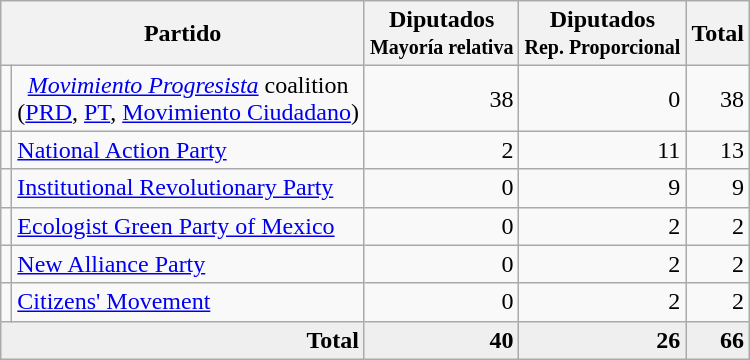<table class="wikitable">
<tr>
<th colspan="2"><strong>Partido</strong></th>
<th><strong>Diputados</strong><br><strong><small>Mayoría relativa</small></strong></th>
<th><strong>Diputados</strong><br><strong><small>Rep. Proporcional</small></strong></th>
<th><strong>Total</strong></th>
</tr>
<tr align="right">
<td></td>
<td align="center"><a href='#'><em>Movimiento Progresista</em></a> coalition<br>(<a href='#'>PRD</a>, <a href='#'>PT</a>, <a href='#'>Movimiento Ciudadano</a>)</td>
<td>38</td>
<td>0</td>
<td>38</td>
</tr>
<tr align="right">
<td></td>
<td align="left"><a href='#'>National Action Party</a></td>
<td>2</td>
<td>11</td>
<td>13</td>
</tr>
<tr align="right">
<td></td>
<td align="left"><a href='#'>Institutional Revolutionary Party</a></td>
<td>0</td>
<td>9</td>
<td>9</td>
</tr>
<tr align="right">
<td></td>
<td align="left"><a href='#'>Ecologist Green Party of Mexico</a></td>
<td>0</td>
<td>2</td>
<td>2</td>
</tr>
<tr align="right">
<td></td>
<td align="left"><a href='#'>New Alliance Party</a><br></td>
<td>0</td>
<td>2</td>
<td>2</td>
</tr>
<tr align="right">
<td></td>
<td align="left"><a href='#'>Citizens' Movement</a></td>
<td>0</td>
<td>2</td>
<td>2</td>
</tr>
<tr align="right" style="background:#efefef;">
<td colspan="2"><strong>Total</strong></td>
<td><strong>40</strong></td>
<td><strong>26</strong></td>
<td><strong>66</strong></td>
</tr>
</table>
